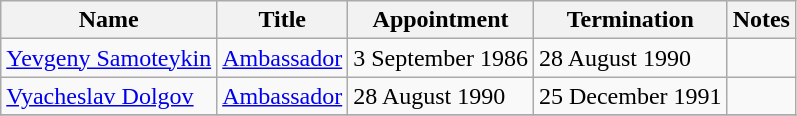<table class="wikitable">
<tr valign="middle">
<th>Name</th>
<th>Title</th>
<th>Appointment</th>
<th>Termination</th>
<th>Notes</th>
</tr>
<tr>
<td><a href='#'>Yevgeny Samoteykin</a></td>
<td><a href='#'>Ambassador</a></td>
<td>3 September 1986</td>
<td>28 August 1990</td>
<td></td>
</tr>
<tr>
<td><a href='#'>Vyacheslav Dolgov</a></td>
<td><a href='#'>Ambassador</a></td>
<td>28 August 1990</td>
<td>25 December 1991</td>
<td></td>
</tr>
<tr>
</tr>
</table>
